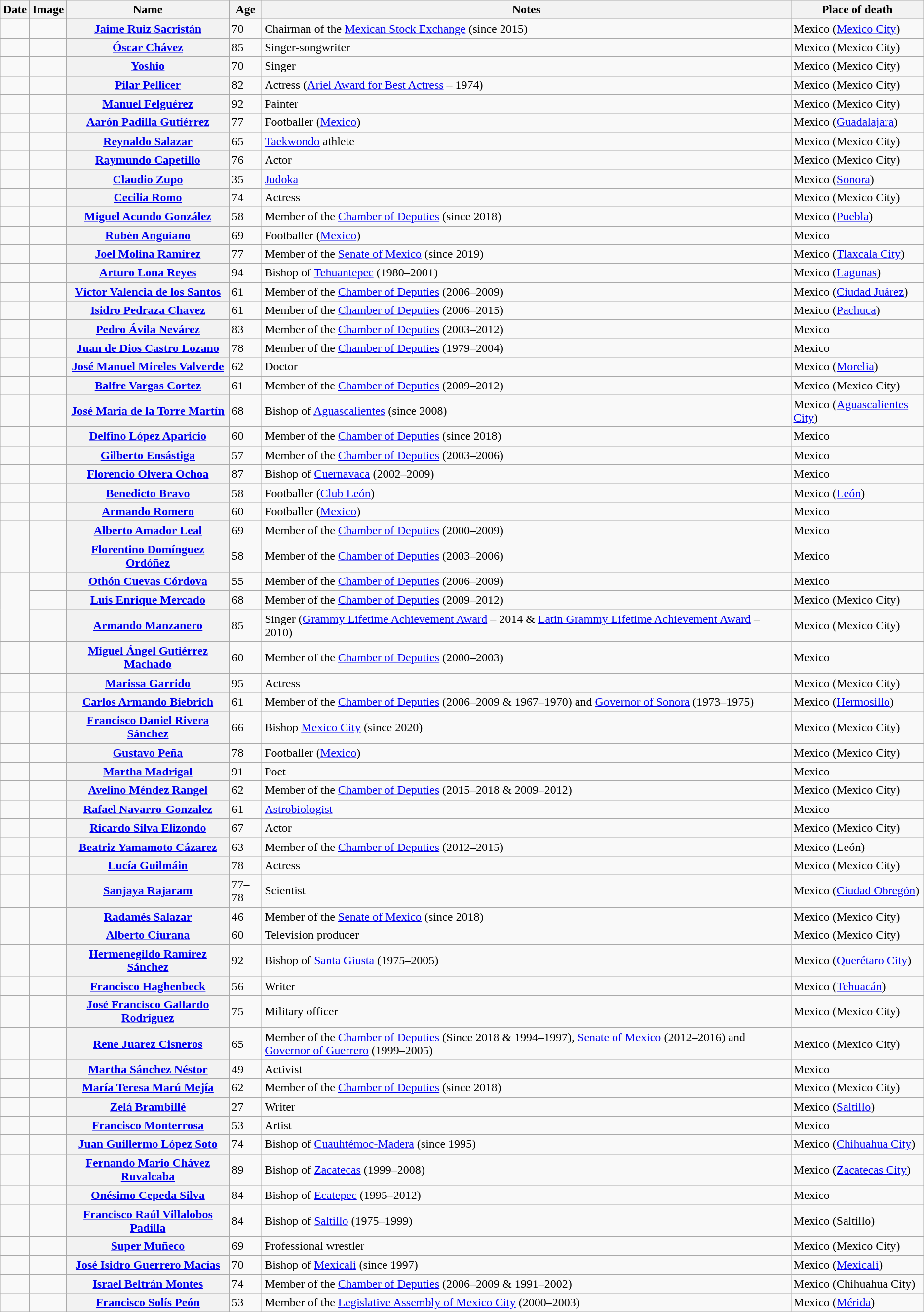<table class="wikitable sortable plainrowheaders">
<tr valign=bottom>
<th scope="col">Date</th>
<th scope="col">Image</th>
<th scope="col">Name</th>
<th scope="col">Age</th>
<th scope="col">Notes</th>
<th scope="col">Place of death</th>
</tr>
<tr>
<td></td>
<td></td>
<th scope="row"><a href='#'>Jaime Ruiz Sacristán</a></th>
<td>70</td>
<td>Chairman of the <a href='#'>Mexican Stock Exchange</a> (since 2015)</td>
<td>Mexico (<a href='#'>Mexico City</a>)</td>
</tr>
<tr>
<td></td>
<td></td>
<th scope="row"><a href='#'>Óscar Chávez</a></th>
<td>85</td>
<td>Singer-songwriter</td>
<td>Mexico (Mexico City)</td>
</tr>
<tr>
<td></td>
<td></td>
<th scope="row"><a href='#'>Yoshio</a></th>
<td>70</td>
<td>Singer</td>
<td>Mexico (Mexico City)</td>
</tr>
<tr>
<td></td>
<td></td>
<th scope="row"><a href='#'>Pilar Pellicer</a></th>
<td>82</td>
<td>Actress (<a href='#'>Ariel Award for Best Actress</a> – 1974)</td>
<td>Mexico (Mexico City)</td>
</tr>
<tr>
<td></td>
<td></td>
<th scope="row"><a href='#'>Manuel Felguérez</a></th>
<td>92</td>
<td>Painter</td>
<td>Mexico (Mexico City)</td>
</tr>
<tr>
<td></td>
<td></td>
<th scope="row"><a href='#'>Aarón Padilla Gutiérrez</a></th>
<td>77</td>
<td>Footballer (<a href='#'>Mexico</a>)</td>
<td>Mexico (<a href='#'>Guadalajara</a>)</td>
</tr>
<tr>
<td></td>
<td></td>
<th scope="row"><a href='#'>Reynaldo Salazar</a></th>
<td>65</td>
<td><a href='#'>Taekwondo</a> athlete</td>
<td>Mexico (Mexico City)</td>
</tr>
<tr>
<td></td>
<td></td>
<th scope="row"><a href='#'>Raymundo Capetillo</a></th>
<td>76</td>
<td>Actor</td>
<td>Mexico (Mexico City)</td>
</tr>
<tr>
<td></td>
<td></td>
<th scope="row"><a href='#'>Claudio Zupo</a></th>
<td>35</td>
<td><a href='#'>Judoka</a></td>
<td>Mexico (<a href='#'>Sonora</a>)</td>
</tr>
<tr>
<td></td>
<td></td>
<th scope="row"><a href='#'>Cecilia Romo</a></th>
<td>74</td>
<td>Actress</td>
<td>Mexico (Mexico City)</td>
</tr>
<tr>
<td></td>
<td></td>
<th scope="row"><a href='#'>Miguel Acundo González</a></th>
<td>58</td>
<td>Member of the <a href='#'>Chamber of Deputies</a> (since 2018)</td>
<td>Mexico (<a href='#'>Puebla</a>)</td>
</tr>
<tr>
<td></td>
<td></td>
<th scope="row"><a href='#'>Rubén Anguiano</a></th>
<td>69</td>
<td>Footballer (<a href='#'>Mexico</a>)</td>
<td>Mexico</td>
</tr>
<tr>
<td></td>
<td></td>
<th scope="row"><a href='#'>Joel Molina Ramírez</a></th>
<td>77</td>
<td>Member of the <a href='#'>Senate of Mexico</a> (since 2019)</td>
<td>Mexico (<a href='#'>Tlaxcala City</a>)</td>
</tr>
<tr>
<td></td>
<td></td>
<th scope="row"><a href='#'>Arturo Lona Reyes</a></th>
<td>94</td>
<td>Bishop of <a href='#'>Tehuantepec</a> (1980–2001)</td>
<td>Mexico (<a href='#'>Lagunas</a>)</td>
</tr>
<tr>
<td></td>
<td></td>
<th scope="row"><a href='#'>Víctor Valencia de los Santos</a></th>
<td>61</td>
<td>Member of the <a href='#'>Chamber of Deputies</a> (2006–2009)</td>
<td>Mexico (<a href='#'>Ciudad Juárez</a>)</td>
</tr>
<tr>
<td></td>
<td></td>
<th scope="row"><a href='#'>Isidro Pedraza Chavez</a></th>
<td>61</td>
<td>Member of the <a href='#'>Chamber of Deputies</a> (2006–2015)</td>
<td>Mexico (<a href='#'>Pachuca</a>)</td>
</tr>
<tr>
<td></td>
<td></td>
<th scope="row"><a href='#'>Pedro Ávila Nevárez</a></th>
<td>83</td>
<td>Member of the <a href='#'>Chamber of Deputies</a> (2003–2012)</td>
<td>Mexico</td>
</tr>
<tr>
<td></td>
<td></td>
<th scope="row"><a href='#'>Juan de Dios Castro Lozano</a></th>
<td>78</td>
<td>Member of the <a href='#'>Chamber of Deputies</a> (1979–2004)</td>
<td>Mexico</td>
</tr>
<tr>
<td></td>
<td></td>
<th scope="row"><a href='#'>José Manuel Mireles Valverde</a></th>
<td>62</td>
<td>Doctor</td>
<td>Mexico (<a href='#'>Morelia</a>)</td>
</tr>
<tr>
<td></td>
<td></td>
<th scope="row"><a href='#'>Balfre Vargas Cortez</a></th>
<td>61</td>
<td>Member of the <a href='#'>Chamber of Deputies</a> (2009–2012)</td>
<td>Mexico (Mexico City)</td>
</tr>
<tr>
<td></td>
<td></td>
<th scope="row"><a href='#'>José María de la Torre Martín</a></th>
<td>68</td>
<td>Bishop of <a href='#'>Aguascalientes</a> (since 2008)</td>
<td>Mexico (<a href='#'>Aguascalientes City</a>)</td>
</tr>
<tr>
<td></td>
<td></td>
<th scope="row"><a href='#'>Delfino López Aparicio</a></th>
<td>60</td>
<td>Member of the <a href='#'>Chamber of Deputies</a> (since 2018)</td>
<td>Mexico</td>
</tr>
<tr>
<td></td>
<td></td>
<th scope="row"><a href='#'>Gilberto Ensástiga</a></th>
<td>57</td>
<td>Member of the <a href='#'>Chamber of Deputies</a> (2003–2006)</td>
<td>Mexico</td>
</tr>
<tr>
<td></td>
<td></td>
<th scope="row"><a href='#'>Florencio Olvera Ochoa</a></th>
<td>87</td>
<td>Bishop of <a href='#'>Cuernavaca</a> (2002–2009)</td>
<td>Mexico</td>
</tr>
<tr>
<td></td>
<td></td>
<th scope="row"><a href='#'>Benedicto Bravo</a></th>
<td>58</td>
<td>Footballer (<a href='#'>Club León</a>)</td>
<td>Mexico (<a href='#'>León</a>)</td>
</tr>
<tr>
<td></td>
<td></td>
<th scope="row"><a href='#'>Armando Romero</a></th>
<td>60</td>
<td>Footballer (<a href='#'>Mexico</a>)</td>
<td>Mexico</td>
</tr>
<tr>
<td rowspan="2"></td>
<td></td>
<th scope="row"><a href='#'>Alberto Amador Leal</a></th>
<td>69</td>
<td>Member of the <a href='#'>Chamber of Deputies</a> (2000–2009)</td>
<td>Mexico</td>
</tr>
<tr>
<td></td>
<th scope="row"><a href='#'>Florentino Domínguez Ordóñez</a></th>
<td>58</td>
<td>Member of the <a href='#'>Chamber of Deputies</a> (2003–2006)</td>
<td>Mexico</td>
</tr>
<tr>
<td rowspan="3"></td>
<td></td>
<th scope="row"><a href='#'>Othón Cuevas Córdova</a></th>
<td>55</td>
<td>Member of the <a href='#'>Chamber of Deputies</a> (2006–2009)</td>
<td>Mexico</td>
</tr>
<tr>
<td></td>
<th scope="row"><a href='#'>Luis Enrique Mercado</a></th>
<td>68</td>
<td>Member of the <a href='#'>Chamber of Deputies</a> (2009–2012)</td>
<td>Mexico (Mexico City)</td>
</tr>
<tr>
<td></td>
<th scope="row"><a href='#'>Armando Manzanero</a></th>
<td>85</td>
<td>Singer (<a href='#'>Grammy Lifetime Achievement Award</a> – 2014 & <a href='#'>Latin Grammy Lifetime Achievement Award</a> – 2010)</td>
<td>Mexico (Mexico City)</td>
</tr>
<tr>
<td></td>
<td></td>
<th scope="row"><a href='#'>Miguel Ángel Gutiérrez Machado</a></th>
<td>60</td>
<td>Member of the <a href='#'>Chamber of Deputies</a> (2000–2003)</td>
<td>Mexico</td>
</tr>
<tr>
<td></td>
<td></td>
<th scope="row"><a href='#'>Marissa Garrido</a></th>
<td>95</td>
<td>Actress</td>
<td>Mexico (Mexico City)</td>
</tr>
<tr>
<td></td>
<td></td>
<th scope="row"><a href='#'>Carlos Armando Biebrich</a></th>
<td>61</td>
<td>Member of the <a href='#'>Chamber of Deputies</a> (2006–2009 & 1967–1970) and <a href='#'>Governor of Sonora</a> (1973–1975)</td>
<td>Mexico (<a href='#'>Hermosillo</a>)</td>
</tr>
<tr>
<td></td>
<td></td>
<th scope="row"><a href='#'>Francisco Daniel Rivera Sánchez</a></th>
<td>66</td>
<td>Bishop <a href='#'>Mexico City</a> (since 2020)</td>
<td>Mexico (Mexico City)</td>
</tr>
<tr>
<td></td>
<td></td>
<th scope="row"><a href='#'>Gustavo Peña</a></th>
<td>78</td>
<td>Footballer (<a href='#'>Mexico</a>)</td>
<td>Mexico (Mexico City)</td>
</tr>
<tr>
<td></td>
<td></td>
<th scope="row"><a href='#'>Martha Madrigal</a></th>
<td>91</td>
<td>Poet</td>
<td>Mexico</td>
</tr>
<tr>
<td></td>
<td></td>
<th scope="row"><a href='#'>Avelino Méndez Rangel</a></th>
<td>62</td>
<td>Member of the <a href='#'>Chamber of Deputies</a> (2015–2018 & 2009–2012)</td>
<td>Mexico (Mexico City)</td>
</tr>
<tr>
<td></td>
<td></td>
<th scope="row"><a href='#'>Rafael Navarro-Gonzalez</a></th>
<td>61</td>
<td><a href='#'>Astrobiologist</a></td>
<td>Mexico</td>
</tr>
<tr>
<td></td>
<td></td>
<th scope="row"><a href='#'>Ricardo Silva Elizondo</a></th>
<td>67</td>
<td>Actor</td>
<td>Mexico (Mexico City)</td>
</tr>
<tr>
<td></td>
<td></td>
<th scope="row"><a href='#'>Beatriz Yamamoto Cázarez</a></th>
<td>63</td>
<td>Member of the <a href='#'>Chamber of Deputies</a> (2012–2015)</td>
<td>Mexico (León)</td>
</tr>
<tr>
<td></td>
<td></td>
<th scope="row"><a href='#'>Lucía Guilmáin</a></th>
<td>78</td>
<td>Actress</td>
<td>Mexico (Mexico City)</td>
</tr>
<tr>
<td></td>
<td></td>
<th scope="row"><a href='#'>Sanjaya Rajaram</a></th>
<td>77–78</td>
<td>Scientist</td>
<td>Mexico (<a href='#'>Ciudad Obregón</a>)</td>
</tr>
<tr>
<td></td>
<td></td>
<th scope="row"><a href='#'>Radamés Salazar</a></th>
<td>46</td>
<td>Member of the <a href='#'>Senate of Mexico</a> (since 2018)</td>
<td>Mexico (Mexico City)</td>
</tr>
<tr>
<td></td>
<td></td>
<th scope="row"><a href='#'>Alberto Ciurana</a></th>
<td>60</td>
<td>Television producer</td>
<td>Mexico (Mexico City)</td>
</tr>
<tr>
<td></td>
<td></td>
<th scope="row"><a href='#'>Hermenegildo Ramírez Sánchez</a></th>
<td>92</td>
<td>Bishop of <a href='#'>Santa Giusta</a> (1975–2005)</td>
<td>Mexico (<a href='#'>Querétaro City</a>)</td>
</tr>
<tr>
<td></td>
<td></td>
<th scope="row"><a href='#'>Francisco Haghenbeck</a></th>
<td>56</td>
<td>Writer</td>
<td>Mexico (<a href='#'>Tehuacán</a>)</td>
</tr>
<tr>
<td></td>
<td></td>
<th scope="row"><a href='#'>José Francisco Gallardo Rodríguez</a></th>
<td>75</td>
<td>Military officer</td>
<td>Mexico (Mexico City)</td>
</tr>
<tr>
<td></td>
<td></td>
<th scope="row"><a href='#'>Rene Juarez Cisneros</a></th>
<td>65</td>
<td>Member of the <a href='#'>Chamber of Deputies</a> (Since 2018 & 1994–1997), <a href='#'>Senate of Mexico</a> (2012–2016) and <a href='#'>Governor of Guerrero</a> (1999–2005)</td>
<td>Mexico (Mexico City)</td>
</tr>
<tr>
<td></td>
<td></td>
<th scope="row"><a href='#'>Martha Sánchez Néstor</a></th>
<td>49</td>
<td>Activist</td>
<td>Mexico</td>
</tr>
<tr>
<td></td>
<td></td>
<th scope="row"><a href='#'>María Teresa Marú Mejía</a></th>
<td>62</td>
<td>Member of the <a href='#'>Chamber of Deputies</a> (since 2018)</td>
<td>Mexico (Mexico City)</td>
</tr>
<tr>
<td></td>
<td></td>
<th scope="row"><a href='#'>Zelá Brambillé</a></th>
<td>27</td>
<td>Writer</td>
<td>Mexico (<a href='#'>Saltillo</a>)</td>
</tr>
<tr>
<td></td>
<td></td>
<th scope="row"><a href='#'>Francisco Monterrosa</a></th>
<td>53</td>
<td>Artist</td>
<td>Mexico</td>
</tr>
<tr>
<td></td>
<td></td>
<th scope="row"><a href='#'>Juan Guillermo López Soto</a></th>
<td>74</td>
<td>Bishop of <a href='#'>Cuauhtémoc-Madera</a> (since 1995)</td>
<td>Mexico (<a href='#'>Chihuahua City</a>)</td>
</tr>
<tr>
<td></td>
<td></td>
<th scope="row"><a href='#'>Fernando Mario Chávez Ruvalcaba</a></th>
<td>89</td>
<td>Bishop of <a href='#'>Zacatecas</a> (1999–2008)</td>
<td>Mexico (<a href='#'>Zacatecas City</a>)</td>
</tr>
<tr>
<td></td>
<td></td>
<th scope="row"><a href='#'>Onésimo Cepeda Silva</a></th>
<td>84</td>
<td>Bishop of <a href='#'>Ecatepec</a> (1995–2012)</td>
<td>Mexico</td>
</tr>
<tr>
<td></td>
<td></td>
<th scope="row"><a href='#'>Francisco Raúl Villalobos Padilla</a></th>
<td>84</td>
<td>Bishop of <a href='#'>Saltillo</a> (1975–1999)</td>
<td>Mexico (Saltillo)</td>
</tr>
<tr>
<td></td>
<td></td>
<th scope="row"><a href='#'>Super Muñeco</a></th>
<td>69</td>
<td>Professional wrestler</td>
<td>Mexico (Mexico City)</td>
</tr>
<tr>
<td></td>
<td></td>
<th scope="row"><a href='#'>José Isidro Guerrero Macías</a></th>
<td>70</td>
<td>Bishop of <a href='#'>Mexicali</a> (since 1997)</td>
<td>Mexico (<a href='#'>Mexicali</a>)</td>
</tr>
<tr>
<td></td>
<td></td>
<th scope="row"><a href='#'>Israel Beltrán Montes</a></th>
<td>74</td>
<td>Member of the <a href='#'>Chamber of Deputies</a> (2006–2009 & 1991–2002)</td>
<td>Mexico (Chihuahua City)</td>
</tr>
<tr>
<td></td>
<td></td>
<th scope="row"><a href='#'>Francisco Solís Peón</a></th>
<td>53</td>
<td>Member of the <a href='#'>Legislative Assembly of Mexico City</a> (2000–2003)</td>
<td>Mexico (<a href='#'>Mérida</a>)</td>
</tr>
</table>
